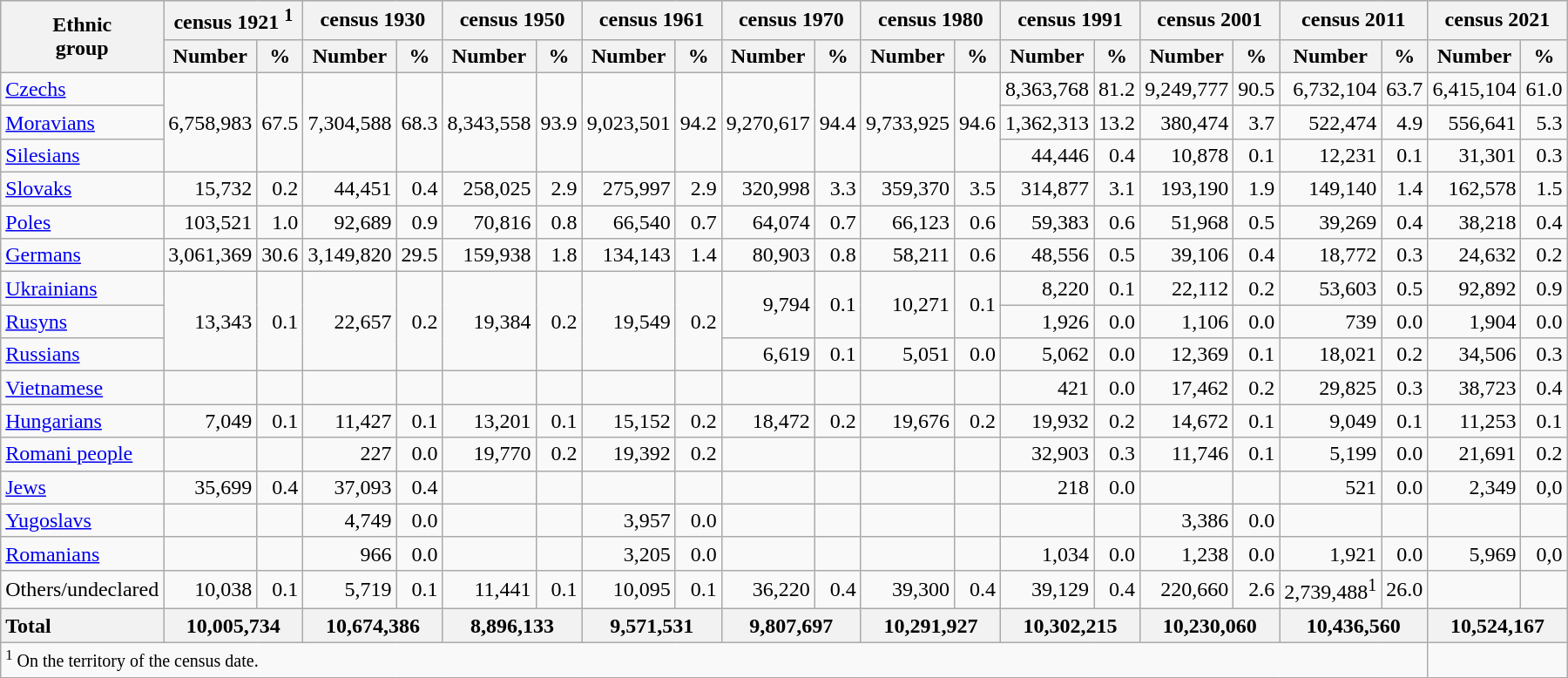<table class="wikitable">
<tr style="background:#e0e0e0;">
<th rowspan="2">Ethnic<br>group</th>
<th colspan="2">census 1921 <sup>1</sup></th>
<th colspan="2">census 1930</th>
<th colspan="2">census 1950</th>
<th colspan="2">census 1961</th>
<th colspan="2">census 1970</th>
<th colspan="2">census 1980</th>
<th colspan="2">census 1991</th>
<th colspan="2">census 2001</th>
<th colspan="2">census 2011</th>
<th colspan="2">census 2021</th>
</tr>
<tr style="background:#e0e0e0;">
<th>Number</th>
<th>%</th>
<th>Number</th>
<th>%</th>
<th>Number</th>
<th>%</th>
<th>Number</th>
<th>%</th>
<th>Number</th>
<th>%</th>
<th>Number</th>
<th>%</th>
<th>Number</th>
<th>%</th>
<th>Number</th>
<th>%</th>
<th>Number</th>
<th>%</th>
<th>Number</th>
<th>%</th>
</tr>
<tr>
<td><a href='#'>Czechs</a></td>
<td style="text-align:right;" rowspan="3">6,758,983</td>
<td style="text-align:right;" rowspan="3">67.5</td>
<td style="text-align:right;" rowspan="3">7,304,588</td>
<td style="text-align:right;" rowspan="3">68.3</td>
<td style="text-align:right;" rowspan="3">8,343,558</td>
<td style="text-align:right;" rowspan="3">93.9</td>
<td style="text-align:right;" rowspan="3">9,023,501</td>
<td style="text-align:right;" rowspan="3">94.2</td>
<td style="text-align:right;" rowspan="3">9,270,617</td>
<td style="text-align:right;" rowspan="3">94.4</td>
<td style="text-align:right;" rowspan="3">9,733,925</td>
<td style="text-align:right;" rowspan="3">94.6</td>
<td style="text-align:right;">8,363,768</td>
<td style="text-align:right;">81.2</td>
<td style="text-align:right;">9,249,777</td>
<td style="text-align:right;">90.5</td>
<td style="text-align:right;">6,732,104</td>
<td style="text-align:right;">63.7</td>
<td style="text-align:right;">6,415,104</td>
<td style="text-align:right;">61.0</td>
</tr>
<tr>
<td><a href='#'>Moravians</a></td>
<td style="text-align:right;">1,362,313</td>
<td style="text-align:right;">13.2</td>
<td style="text-align:right;">380,474</td>
<td style="text-align:right;">3.7</td>
<td style="text-align:right;">522,474</td>
<td style="text-align:right;">4.9</td>
<td style="text-align:right;">556,641</td>
<td style="text-align:right;">5.3</td>
</tr>
<tr>
<td><a href='#'>Silesians</a></td>
<td style="text-align:right;">44,446</td>
<td style="text-align:right;">0.4</td>
<td style="text-align:right;">10,878</td>
<td style="text-align:right;">0.1</td>
<td style="text-align:right;">12,231</td>
<td style="text-align:right;">0.1</td>
<td style="text-align:right;">31,301</td>
<td style="text-align:right;">0.3</td>
</tr>
<tr>
<td><a href='#'>Slovaks</a></td>
<td style="text-align:right;">15,732</td>
<td style="text-align:right;">0.2</td>
<td style="text-align:right;">44,451</td>
<td style="text-align:right;">0.4</td>
<td style="text-align:right;">258,025</td>
<td style="text-align:right;">2.9</td>
<td style="text-align:right;">275,997</td>
<td style="text-align:right;">2.9</td>
<td style="text-align:right;">320,998</td>
<td style="text-align:right;">3.3</td>
<td style="text-align:right;">359,370</td>
<td style="text-align:right;">3.5</td>
<td style="text-align:right;">314,877</td>
<td style="text-align:right;">3.1</td>
<td style="text-align:right;">193,190</td>
<td style="text-align:right;">1.9</td>
<td style="text-align:right;">149,140</td>
<td style="text-align:right;">1.4</td>
<td style="text-align:right;">162,578</td>
<td style="text-align:right;">1.5</td>
</tr>
<tr>
<td><a href='#'>Poles</a></td>
<td style="text-align:right;">103,521</td>
<td style="text-align:right;">1.0</td>
<td style="text-align:right;">92,689</td>
<td style="text-align:right;">0.9</td>
<td style="text-align:right;">70,816</td>
<td style="text-align:right;">0.8</td>
<td style="text-align:right;">66,540</td>
<td style="text-align:right;">0.7</td>
<td style="text-align:right;">64,074</td>
<td style="text-align:right;">0.7</td>
<td style="text-align:right;">66,123</td>
<td style="text-align:right;">0.6</td>
<td style="text-align:right;">59,383</td>
<td style="text-align:right;">0.6</td>
<td style="text-align:right;">51,968</td>
<td style="text-align:right;">0.5</td>
<td style="text-align:right;">39,269</td>
<td style="text-align:right;">0.4</td>
<td style="text-align:right;">38,218</td>
<td style="text-align:right;">0.4</td>
</tr>
<tr>
<td><a href='#'>Germans</a></td>
<td style="text-align:right;">3,061,369</td>
<td style="text-align:right;">30.6</td>
<td style="text-align:right;">3,149,820</td>
<td style="text-align:right;">29.5</td>
<td style="text-align:right;">159,938</td>
<td style="text-align:right;">1.8</td>
<td style="text-align:right;">134,143</td>
<td style="text-align:right;">1.4</td>
<td style="text-align:right;">80,903</td>
<td style="text-align:right;">0.8</td>
<td style="text-align:right;">58,211</td>
<td style="text-align:right;">0.6</td>
<td style="text-align:right;">48,556</td>
<td style="text-align:right;">0.5</td>
<td style="text-align:right;">39,106</td>
<td style="text-align:right;">0.4</td>
<td style="text-align:right;">18,772</td>
<td style="text-align:right;">0.3</td>
<td style="text-align:right;">24,632</td>
<td style="text-align:right;">0.2</td>
</tr>
<tr>
<td><a href='#'>Ukrainians</a></td>
<td style="text-align:right;" rowspan="3">13,343</td>
<td style="text-align:right;" rowspan="3">0.1</td>
<td style="text-align:right;" rowspan="3">22,657</td>
<td style="text-align:right;" rowspan="3">0.2</td>
<td style="text-align:right;" rowspan="3">19,384</td>
<td style="text-align:right;" rowspan="3">0.2</td>
<td style="text-align:right;" rowspan="3">19,549</td>
<td style="text-align:right;" rowspan="3">0.2</td>
<td style="text-align:right;" rowspan="2">9,794</td>
<td style="text-align:right;" rowspan="2">0.1</td>
<td style="text-align:right;" rowspan="2">10,271</td>
<td style="text-align:right;" rowspan="2">0.1</td>
<td style="text-align:right;">8,220</td>
<td style="text-align:right;">0.1</td>
<td style="text-align:right;">22,112</td>
<td style="text-align:right;">0.2</td>
<td style="text-align:right;">53,603</td>
<td style="text-align:right;">0.5</td>
<td style="text-align:right;">92,892</td>
<td style="text-align:right;">0.9</td>
</tr>
<tr>
<td><a href='#'>Rusyns</a></td>
<td style="text-align:right;">1,926</td>
<td style="text-align:right;">0.0</td>
<td style="text-align:right;">1,106</td>
<td style="text-align:right;">0.0</td>
<td style="text-align:right;">739</td>
<td style="text-align:right;">0.0</td>
<td style="text-align:right;">1,904</td>
<td style="text-align:right;">0.0</td>
</tr>
<tr>
<td><a href='#'>Russians</a></td>
<td style="text-align:right;">6,619</td>
<td style="text-align:right;">0.1</td>
<td style="text-align:right;">5,051</td>
<td style="text-align:right;">0.0</td>
<td style="text-align:right;">5,062</td>
<td style="text-align:right;">0.0</td>
<td style="text-align:right;">12,369</td>
<td style="text-align:right;">0.1</td>
<td style="text-align:right;">18,021</td>
<td style="text-align:right;">0.2</td>
<td style="text-align:right;">34,506</td>
<td style="text-align:right;">0.3</td>
</tr>
<tr>
<td><a href='#'>Vietnamese</a></td>
<td style="text-align:right;"></td>
<td style="text-align:right;"></td>
<td style="text-align:right;"></td>
<td style="text-align:right;"></td>
<td style="text-align:right;"></td>
<td style="text-align:right;"></td>
<td style="text-align:right;"></td>
<td style="text-align:right;"></td>
<td style="text-align:right;"></td>
<td style="text-align:right;"></td>
<td style="text-align:right;"></td>
<td style="text-align:right;"></td>
<td style="text-align:right;">421</td>
<td style="text-align:right;">0.0</td>
<td style="text-align:right;">17,462</td>
<td style="text-align:right;">0.2</td>
<td style="text-align:right;">29,825</td>
<td style="text-align:right;">0.3</td>
<td style="text-align:right;">38,723</td>
<td style="text-align:right;">0.4</td>
</tr>
<tr>
<td><a href='#'>Hungarians</a></td>
<td style="text-align:right;">7,049</td>
<td style="text-align:right;">0.1</td>
<td style="text-align:right;">11,427</td>
<td style="text-align:right;">0.1</td>
<td style="text-align:right;">13,201</td>
<td style="text-align:right;">0.1</td>
<td style="text-align:right;">15,152</td>
<td style="text-align:right;">0.2</td>
<td style="text-align:right;">18,472</td>
<td style="text-align:right;">0.2</td>
<td style="text-align:right;">19,676</td>
<td style="text-align:right;">0.2</td>
<td style="text-align:right;">19,932</td>
<td style="text-align:right;">0.2</td>
<td style="text-align:right;">14,672</td>
<td style="text-align:right;">0.1</td>
<td style="text-align:right;">9,049</td>
<td style="text-align:right;">0.1</td>
<td style="text-align:right;">11,253</td>
<td style="text-align:right;">0.1</td>
</tr>
<tr>
<td><a href='#'>Romani people</a></td>
<td style="text-align:right;"></td>
<td style="text-align:right;"></td>
<td style="text-align:right;">227</td>
<td style="text-align:right;">0.0</td>
<td style="text-align:right;">19,770</td>
<td style="text-align:right;">0.2</td>
<td style="text-align:right;">19,392</td>
<td style="text-align:right;">0.2</td>
<td style="text-align:right;"></td>
<td style="text-align:right;"></td>
<td style="text-align:right;"></td>
<td style="text-align:right;"></td>
<td style="text-align:right;">32,903</td>
<td style="text-align:right;">0.3</td>
<td style="text-align:right;">11,746</td>
<td style="text-align:right;">0.1</td>
<td style="text-align:right;">5,199</td>
<td style="text-align:right;">0.0</td>
<td style="text-align:right;">21,691</td>
<td style="text-align:right;">0.2</td>
</tr>
<tr>
<td><a href='#'>Jews</a></td>
<td style="text-align:right;">35,699</td>
<td style="text-align:right;">0.4</td>
<td style="text-align:right;">37,093</td>
<td style="text-align:right;">0.4</td>
<td style="text-align:right;"></td>
<td style="text-align:right;"></td>
<td style="text-align:right;"></td>
<td style="text-align:right;"></td>
<td style="text-align:right;"></td>
<td style="text-align:right;"></td>
<td style="text-align:right;"></td>
<td style="text-align:right;"></td>
<td style="text-align:right;">218</td>
<td style="text-align:right;">0.0</td>
<td style="text-align:right;"></td>
<td style="text-align:right;"></td>
<td style="text-align:right;">521</td>
<td style="text-align:right;">0.0</td>
<td style="text-align:right;">2,349</td>
<td style="text-align:right;">0,0</td>
</tr>
<tr>
<td><a href='#'>Yugoslavs</a></td>
<td style="text-align:right;"></td>
<td style="text-align:right;"></td>
<td style="text-align:right;">4,749</td>
<td style="text-align:right;">0.0</td>
<td style="text-align:right;"></td>
<td style="text-align:right;"></td>
<td style="text-align:right;">3,957</td>
<td style="text-align:right;">0.0</td>
<td style="text-align:right;"></td>
<td style="text-align:right;"></td>
<td style="text-align:right;"></td>
<td style="text-align:right;"></td>
<td style="text-align:right;"></td>
<td style="text-align:right;"></td>
<td style="text-align:right;">3,386</td>
<td style="text-align:right;">0.0</td>
<td style="text-align:right;"></td>
<td style="text-align:right;"></td>
<td style="text-align:right;"></td>
<td style="text-align:right;"></td>
</tr>
<tr>
<td><a href='#'>Romanians</a></td>
<td style="text-align:right;"></td>
<td style="text-align:right;"></td>
<td style="text-align:right;">966</td>
<td style="text-align:right;">0.0</td>
<td style="text-align:right;"></td>
<td style="text-align:right;"></td>
<td style="text-align:right;">3,205</td>
<td style="text-align:right;">0.0</td>
<td style="text-align:right;"></td>
<td style="text-align:right;"></td>
<td style="text-align:right;"></td>
<td style="text-align:right;"></td>
<td style="text-align:right;">1,034</td>
<td style="text-align:right;">0.0</td>
<td style="text-align:right;">1,238</td>
<td style="text-align:right;">0.0</td>
<td style="text-align:right;">1,921</td>
<td style="text-align:right;">0.0</td>
<td style="text-align:right;">5,969</td>
<td style="text-align:right;">0,0</td>
</tr>
<tr>
<td>Others/undeclared</td>
<td style="text-align:right;">10,038</td>
<td style="text-align:right;">0.1</td>
<td style="text-align:right;">5,719</td>
<td style="text-align:right;">0.1</td>
<td style="text-align:right;">11,441</td>
<td style="text-align:right;">0.1</td>
<td style="text-align:right;">10,095</td>
<td style="text-align:right;">0.1</td>
<td style="text-align:right;">36,220</td>
<td style="text-align:right;">0.4</td>
<td style="text-align:right;">39,300</td>
<td style="text-align:right;">0.4</td>
<td style="text-align:right;">39,129</td>
<td style="text-align:right;">0.4</td>
<td style="text-align:right;">220,660</td>
<td style="text-align:right;">2.6</td>
<td style="text-align:right;">2,739,488<sup>1</sup></td>
<td style="text-align:right;">26.0</td>
<td style="text-align:right;"></td>
<td style="text-align:right;"></td>
</tr>
<tr style="background:#e0e0e0;">
<th style="text-align:left;">Total</th>
<th colspan="2">10,005,734</th>
<th colspan="2">10,674,386</th>
<th colspan="2">8,896,133</th>
<th colspan="2">9,571,531</th>
<th colspan="2">9,807,697</th>
<th colspan="2">10,291,927</th>
<th colspan="2">10,302,215</th>
<th colspan="2">10,230,060</th>
<th colspan="2">10,436,560</th>
<th colspan="2">10,524,167</th>
</tr>
<tr>
<td colspan="19"><small><sup>1</sup> On the territory of the census date. </small></td>
</tr>
</table>
